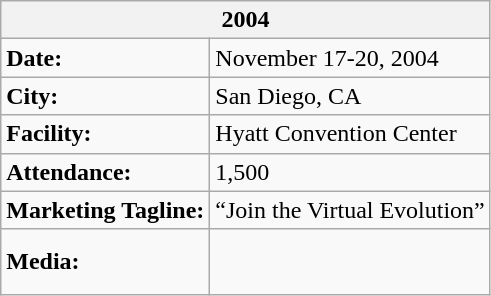<table class="wikitable">
<tr>
<th colspan="2">2004</th>
</tr>
<tr>
<td><strong>Date:</strong></td>
<td>November 17-20, 2004</td>
</tr>
<tr>
<td><strong>City:</strong></td>
<td>San Diego, CA</td>
</tr>
<tr>
<td><strong>Facility:</strong></td>
<td>Hyatt Convention Center</td>
</tr>
<tr>
<td><strong>Attendance:</strong></td>
<td>1,500</td>
</tr>
<tr>
<td><strong>Marketing Tagline:</strong></td>
<td>“Join the Virtual Evolution”</td>
</tr>
<tr>
<td><strong>Media:</strong></td>
<td><br><br></td>
</tr>
</table>
